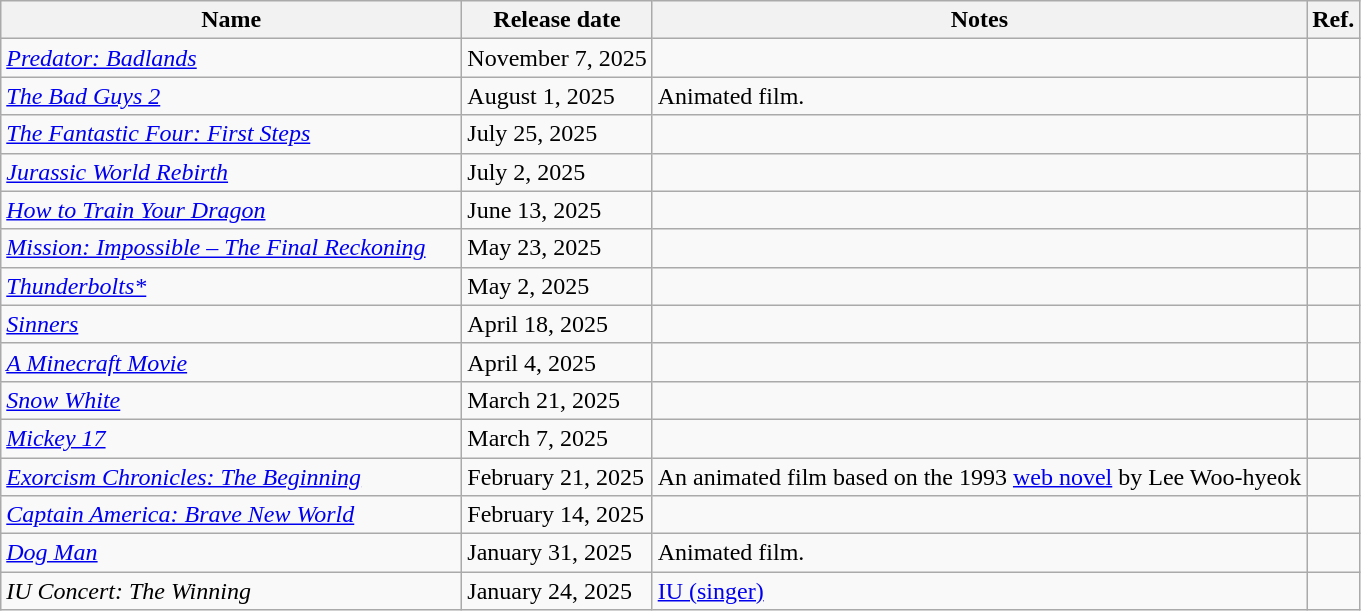<table class="wikitable sortable collapsible">
<tr>
<th scope="col" style="width:300px;">Name</th>
<th>Release date</th>
<th scope="col" class="unsortable">Notes</th>
<th scope="col" class="unsortable">Ref.</th>
</tr>
<tr>
<td><em><a href='#'>Predator: Badlands</a></em></td>
<td>November 7, 2025</td>
<td></td>
<td></td>
</tr>
<tr>
<td><em><a href='#'>The Bad Guys 2</a></em></td>
<td>August 1, 2025</td>
<td>Animated film.</td>
<td></td>
</tr>
<tr>
<td><em><a href='#'>The Fantastic Four: First Steps</a></em></td>
<td>July 25, 2025</td>
<td></td>
<td></td>
</tr>
<tr>
<td><em><a href='#'>Jurassic World Rebirth</a></em></td>
<td>July 2, 2025</td>
<td></td>
<td></td>
</tr>
<tr>
<td><em><a href='#'>How to Train Your Dragon</a></em></td>
<td>June 13, 2025</td>
<td></td>
<td></td>
</tr>
<tr>
<td><em><a href='#'>Mission: Impossible – The Final Reckoning</a></em></td>
<td>May 23, 2025</td>
<td></td>
<td></td>
</tr>
<tr>
<td><em><a href='#'>Thunderbolts*</a></em></td>
<td>May 2, 2025</td>
<td></td>
<td></td>
</tr>
<tr>
<td><em><a href='#'>Sinners</a></em></td>
<td>April 18, 2025</td>
<td></td>
<td></td>
</tr>
<tr>
<td><em><a href='#'>A Minecraft Movie</a></em></td>
<td>April 4, 2025</td>
<td></td>
<td></td>
</tr>
<tr>
<td><em><a href='#'>Snow White</a></em></td>
<td>March 21, 2025</td>
<td></td>
<td></td>
</tr>
<tr>
<td><em><a href='#'>Mickey 17</a></em></td>
<td>March 7, 2025</td>
<td></td>
<td></td>
</tr>
<tr>
<td><em><a href='#'>Exorcism Chronicles: The Beginning</a></em></td>
<td>February 21, 2025</td>
<td>An animated film based on the 1993 <a href='#'>web novel</a>  by Lee Woo-hyeok</td>
<td></td>
</tr>
<tr>
<td><em><a href='#'>Captain America: Brave New World</a></em></td>
<td>February 14, 2025</td>
<td></td>
<td></td>
</tr>
<tr>
<td><em><a href='#'>Dog Man</a></em></td>
<td>January 31, 2025</td>
<td>Animated film.</td>
<td></td>
</tr>
<tr>
<td><em>IU Concert: The Winning</em></td>
<td>January 24, 2025</td>
<td><a href='#'>IU (singer)</a></td>
<td></td>
</tr>
</table>
